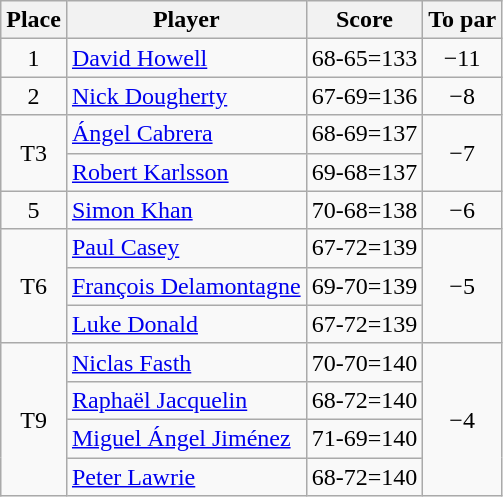<table class="wikitable">
<tr>
<th>Place</th>
<th>Player</th>
<th>Score</th>
<th>To par</th>
</tr>
<tr>
<td align=center>1</td>
<td> <a href='#'>David Howell</a></td>
<td align=center>68-65=133</td>
<td align=center>−11</td>
</tr>
<tr>
<td align=center>2</td>
<td> <a href='#'>Nick Dougherty</a></td>
<td align=center>67-69=136</td>
<td align=center>−8</td>
</tr>
<tr>
<td rowspan="2" align=center>T3</td>
<td> <a href='#'>Ángel Cabrera</a></td>
<td align=center>68-69=137</td>
<td rowspan="2" align=center>−7</td>
</tr>
<tr>
<td> <a href='#'>Robert Karlsson</a></td>
<td align=center>69-68=137</td>
</tr>
<tr>
<td align=center>5</td>
<td> <a href='#'>Simon Khan</a></td>
<td align=center>70-68=138</td>
<td align=center>−6</td>
</tr>
<tr>
<td rowspan="3" align=center>T6</td>
<td> <a href='#'>Paul Casey</a></td>
<td align=center>67-72=139</td>
<td rowspan="3" align=center>−5</td>
</tr>
<tr>
<td> <a href='#'>François Delamontagne</a></td>
<td align=center>69-70=139</td>
</tr>
<tr>
<td> <a href='#'>Luke Donald</a></td>
<td align=center>67-72=139</td>
</tr>
<tr>
<td rowspan="4" align=center>T9</td>
<td> <a href='#'>Niclas Fasth</a></td>
<td align=center>70-70=140</td>
<td rowspan="4" align=center>−4</td>
</tr>
<tr>
<td> <a href='#'>Raphaël Jacquelin</a></td>
<td align=center>68-72=140</td>
</tr>
<tr>
<td> <a href='#'>Miguel Ángel Jiménez</a></td>
<td align=center>71-69=140</td>
</tr>
<tr>
<td> <a href='#'>Peter Lawrie</a></td>
<td align=center>68-72=140</td>
</tr>
</table>
